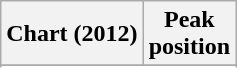<table class="wikitable sortable">
<tr>
<th>Chart (2012)</th>
<th>Peak<br>position</th>
</tr>
<tr>
</tr>
<tr>
</tr>
</table>
